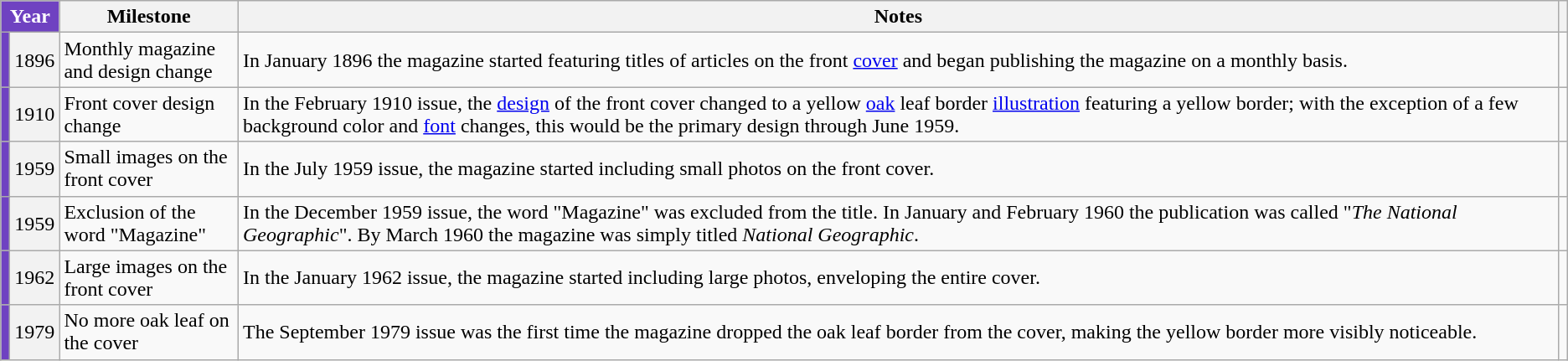<table class="wikitable sortable">
<tr>
<th scope="col" colspan="2" style="background-color:#6f42c1; color:#fff;">Year</th>
<th scope="col">Milestone</th>
<th scope="col">Notes</th>
<th scope="col"></th>
</tr>
<tr>
<td scope="row" style="background-color:#6f42c1; border-right:none;"></td>
<th style="font-weight:normal;">1896</th>
<td style="width:135px;">Monthly magazine and design change</td>
<td>In January 1896 the magazine started featuring titles of articles on the front <a href='#'>cover</a> and began publishing the magazine on a monthly basis.</td>
<td></td>
</tr>
<tr>
<td scope="row" style="background-color:#6f42c1; border-right:none;"></td>
<th style="font-weight:normal;">1910</th>
<td>Front cover design change</td>
<td>In the February 1910 issue, the <a href='#'>design</a> of the front cover changed to a yellow <a href='#'>oak</a> leaf border <a href='#'>illustration</a> featuring a yellow border; with the exception of a few background color and <a href='#'>font</a> changes, this would be the primary design through June 1959.</td>
<td></td>
</tr>
<tr>
<td scope="row" style="background-color:#6f42c1; border-right:none;"></td>
<th style="font-weight:normal;">1959</th>
<td>Small images on the front cover</td>
<td>In the July 1959 issue, the magazine started including small photos on the front cover.</td>
<td></td>
</tr>
<tr>
<td scope="row" style="background-color:#6f42c1; border-right:none;"></td>
<th style="font-weight:normal;">1959</th>
<td>Exclusion of the word "Magazine"</td>
<td>In the December 1959 issue, the word "Magazine" was excluded from the title. In January and February 1960 the publication was called "<em>The National Geographic</em>". By March 1960 the magazine was simply titled <em>National Geographic</em>.</td>
<td></td>
</tr>
<tr>
<td scope="row" style="background-color:#6f42c1; border-right:none;"></td>
<th style="font-weight:normal;">1962</th>
<td>Large images on the front cover</td>
<td>In the January 1962 issue, the magazine started including large photos, enveloping the entire cover.</td>
<td></td>
</tr>
<tr>
<td scope="row" style="background-color:#6f42c1; border-right:none;"></td>
<th style="font-weight:normal;">1979</th>
<td>No more oak leaf on the cover</td>
<td>The September 1979 issue was the first time the magazine dropped the oak leaf border from the cover, making the yellow border more visibly noticeable.</td>
<td><br></td>
</tr>
</table>
